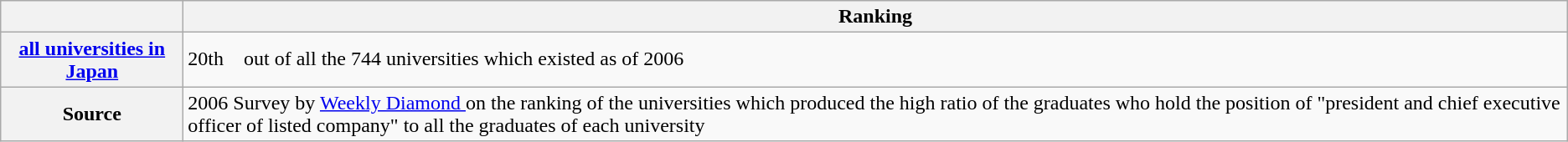<table class="wikitable">
<tr>
<th></th>
<th>Ranking</th>
</tr>
<tr>
<th><a href='#'>all universities in Japan</a></th>
<td>20th　out of all the 744 universities which existed as of 2006</td>
</tr>
<tr>
<th>Source</th>
<td>2006 Survey by <a href='#'>Weekly Diamond </a> on the ranking of the universities which produced the high ratio of the graduates who hold the position of "president and chief executive officer of listed company" to all the graduates of each university</td>
</tr>
</table>
